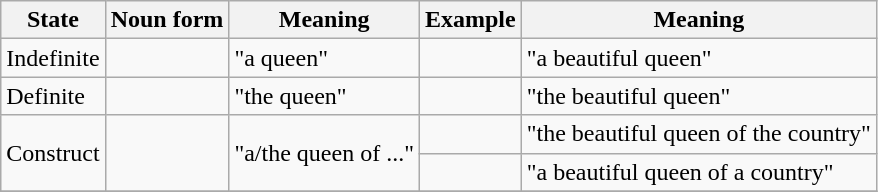<table class="wikitable">
<tr>
<th>State</th>
<th>Noun form</th>
<th>Meaning</th>
<th>Example</th>
<th>Meaning</th>
</tr>
<tr>
<td>Indefinite</td>
<td> <em></em></td>
<td>"a queen"</td>
<td> <em></em></td>
<td>"a beautiful queen"</td>
</tr>
<tr>
<td>Definite</td>
<td> <em></em></td>
<td>"the queen"</td>
<td> <em></em></td>
<td>"the beautiful queen"</td>
</tr>
<tr>
<td rowspan="2">Construct</td>
<td rowspan="2"> <em></em></td>
<td rowspan="2">"a/the queen of ..."</td>
<td> <em></em></td>
<td>"the beautiful queen of the country"</td>
</tr>
<tr>
<td> <em></em></td>
<td>"a beautiful queen of a country"</td>
</tr>
<tr>
</tr>
</table>
